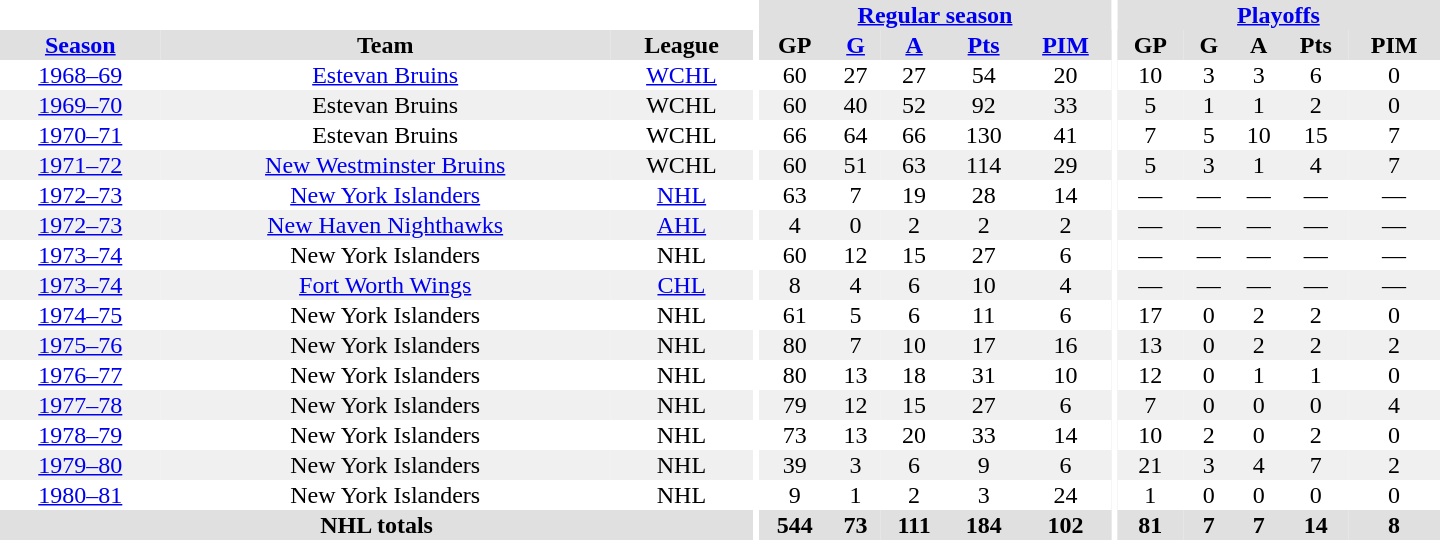<table border="0" cellpadding="1" cellspacing="0" style="text-align:center; width:60em">
<tr bgcolor="#e0e0e0">
<th colspan="3" bgcolor="#ffffff"></th>
<th rowspan="100" bgcolor="#ffffff"></th>
<th colspan="5"><a href='#'>Regular season</a></th>
<th rowspan="100" bgcolor="#ffffff"></th>
<th colspan="5"><a href='#'>Playoffs</a></th>
</tr>
<tr bgcolor="#e0e0e0">
<th><a href='#'>Season</a></th>
<th>Team</th>
<th>League</th>
<th>GP</th>
<th><a href='#'>G</a></th>
<th><a href='#'>A</a></th>
<th><a href='#'>Pts</a></th>
<th><a href='#'>PIM</a></th>
<th>GP</th>
<th>G</th>
<th>A</th>
<th>Pts</th>
<th>PIM</th>
</tr>
<tr>
<td><a href='#'>1968–69</a></td>
<td><a href='#'>Estevan Bruins</a></td>
<td><a href='#'>WCHL</a></td>
<td>60</td>
<td>27</td>
<td>27</td>
<td>54</td>
<td>20</td>
<td>10</td>
<td>3</td>
<td>3</td>
<td>6</td>
<td>0</td>
</tr>
<tr bgcolor="#f0f0f0">
<td><a href='#'>1969–70</a></td>
<td>Estevan Bruins</td>
<td>WCHL</td>
<td>60</td>
<td>40</td>
<td>52</td>
<td>92</td>
<td>33</td>
<td>5</td>
<td>1</td>
<td>1</td>
<td>2</td>
<td>0</td>
</tr>
<tr>
<td><a href='#'>1970–71</a></td>
<td>Estevan Bruins</td>
<td>WCHL</td>
<td>66</td>
<td>64</td>
<td>66</td>
<td>130</td>
<td>41</td>
<td>7</td>
<td>5</td>
<td>10</td>
<td>15</td>
<td>7</td>
</tr>
<tr bgcolor="#f0f0f0">
<td><a href='#'>1971–72</a></td>
<td><a href='#'>New Westminster Bruins</a></td>
<td>WCHL</td>
<td>60</td>
<td>51</td>
<td>63</td>
<td>114</td>
<td>29</td>
<td>5</td>
<td>3</td>
<td>1</td>
<td>4</td>
<td>7</td>
</tr>
<tr>
<td><a href='#'>1972–73</a></td>
<td><a href='#'>New York Islanders</a></td>
<td><a href='#'>NHL</a></td>
<td>63</td>
<td>7</td>
<td>19</td>
<td>28</td>
<td>14</td>
<td>—</td>
<td>—</td>
<td>—</td>
<td>—</td>
<td>—</td>
</tr>
<tr bgcolor="#f0f0f0">
<td><a href='#'>1972–73</a></td>
<td><a href='#'>New Haven Nighthawks</a></td>
<td><a href='#'>AHL</a></td>
<td>4</td>
<td>0</td>
<td>2</td>
<td>2</td>
<td>2</td>
<td>—</td>
<td>—</td>
<td>—</td>
<td>—</td>
<td>—</td>
</tr>
<tr>
<td><a href='#'>1973–74</a></td>
<td>New York Islanders</td>
<td>NHL</td>
<td>60</td>
<td>12</td>
<td>15</td>
<td>27</td>
<td>6</td>
<td>—</td>
<td>—</td>
<td>—</td>
<td>—</td>
<td>—</td>
</tr>
<tr bgcolor="#f0f0f0">
<td><a href='#'>1973–74</a></td>
<td><a href='#'>Fort Worth Wings</a></td>
<td><a href='#'>CHL</a></td>
<td>8</td>
<td>4</td>
<td>6</td>
<td>10</td>
<td>4</td>
<td>—</td>
<td>—</td>
<td>—</td>
<td>—</td>
<td>—</td>
</tr>
<tr>
<td><a href='#'>1974–75</a></td>
<td>New York Islanders</td>
<td>NHL</td>
<td>61</td>
<td>5</td>
<td>6</td>
<td>11</td>
<td>6</td>
<td>17</td>
<td>0</td>
<td>2</td>
<td>2</td>
<td>0</td>
</tr>
<tr bgcolor="#f0f0f0">
<td><a href='#'>1975–76</a></td>
<td>New York Islanders</td>
<td>NHL</td>
<td>80</td>
<td>7</td>
<td>10</td>
<td>17</td>
<td>16</td>
<td>13</td>
<td>0</td>
<td>2</td>
<td>2</td>
<td>2</td>
</tr>
<tr>
<td><a href='#'>1976–77</a></td>
<td>New York Islanders</td>
<td>NHL</td>
<td>80</td>
<td>13</td>
<td>18</td>
<td>31</td>
<td>10</td>
<td>12</td>
<td>0</td>
<td>1</td>
<td>1</td>
<td>0</td>
</tr>
<tr bgcolor="#f0f0f0">
<td><a href='#'>1977–78</a></td>
<td>New York Islanders</td>
<td>NHL</td>
<td>79</td>
<td>12</td>
<td>15</td>
<td>27</td>
<td>6</td>
<td>7</td>
<td>0</td>
<td>0</td>
<td>0</td>
<td>4</td>
</tr>
<tr>
<td><a href='#'>1978–79</a></td>
<td>New York Islanders</td>
<td>NHL</td>
<td>73</td>
<td>13</td>
<td>20</td>
<td>33</td>
<td>14</td>
<td>10</td>
<td>2</td>
<td>0</td>
<td>2</td>
<td>0</td>
</tr>
<tr bgcolor="#f0f0f0">
<td><a href='#'>1979–80</a></td>
<td>New York Islanders</td>
<td>NHL</td>
<td>39</td>
<td>3</td>
<td>6</td>
<td>9</td>
<td>6</td>
<td>21</td>
<td>3</td>
<td>4</td>
<td>7</td>
<td>2</td>
</tr>
<tr>
<td><a href='#'>1980–81</a></td>
<td>New York Islanders</td>
<td>NHL</td>
<td>9</td>
<td>1</td>
<td>2</td>
<td>3</td>
<td>24</td>
<td>1</td>
<td>0</td>
<td>0</td>
<td>0</td>
<td>0</td>
</tr>
<tr bgcolor="#e0e0e0">
<th colspan="3">NHL totals</th>
<th>544</th>
<th>73</th>
<th>111</th>
<th>184</th>
<th>102</th>
<th>81</th>
<th>7</th>
<th>7</th>
<th>14</th>
<th>8</th>
</tr>
</table>
